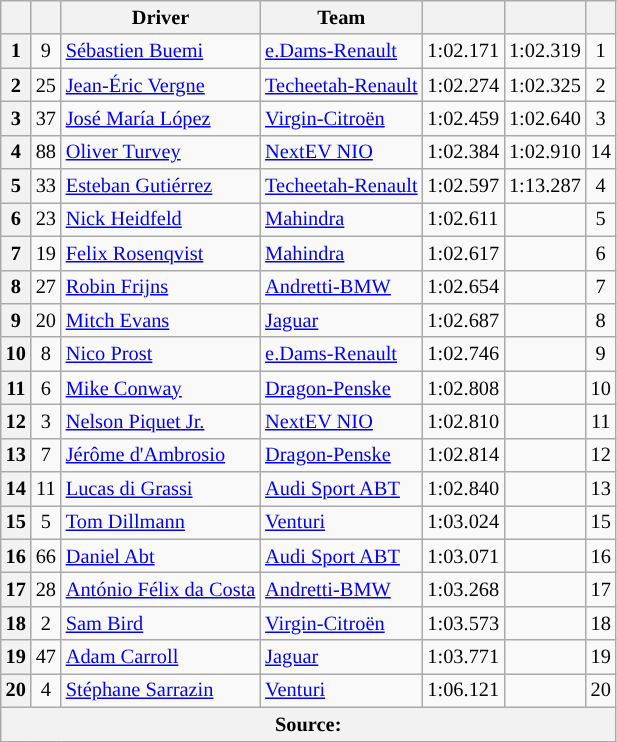<table class="wikitable sortable" style="font-size: 85%">
<tr>
<th scope="col"></th>
<th scope="col"></th>
<th scope="col">Driver</th>
<th scope="col">Team</th>
<th scope="col"></th>
<th scope="col"></th>
<th scope="col"></th>
</tr>
<tr>
<th scope="row">1</th>
<td align="center">9</td>
<td data-sort-value="BUE"> <a href='#'>Sébastien Buemi</a></td>
<td><a href='#'>e.Dams-Renault</a></td>
<td>1:02.171</td>
<td>1:02.319</td>
<td align="center">1</td>
</tr>
<tr>
<th scope="row">2</th>
<td align="center">25</td>
<td data-sort-value="VER"> <a href='#'>Jean-Éric Vergne</a></td>
<td><a href='#'>Techeetah-Renault</a></td>
<td>1:02.274</td>
<td>1:02.325</td>
<td align="center">2</td>
</tr>
<tr>
<th scope="row">3</th>
<td align="center">37</td>
<td data-sort-value="LOP"> <a href='#'>José María López</a></td>
<td><a href='#'>Virgin-Citroën</a></td>
<td>1:02.459</td>
<td>1:02.640</td>
<td align="center">3</td>
</tr>
<tr>
<th scope="row">4</th>
<td align="center">88</td>
<td data-sort-value="TUR"> <a href='#'>Oliver Turvey</a></td>
<td><a href='#'>NextEV NIO</a></td>
<td>1:02.384</td>
<td>1:02.910</td>
<td align="center">14</td>
</tr>
<tr>
<th scope="row">5</th>
<td align="center">33</td>
<td data-sort-value="GUT"> <a href='#'>Esteban Gutiérrez</a></td>
<td><a href='#'>Techeetah-Renault</a></td>
<td>1:02.597</td>
<td>1:13.287</td>
<td align="center">4</td>
</tr>
<tr>
<th scope="row">6</th>
<td align="center">23</td>
<td data-sort-value="HEI"> <a href='#'>Nick Heidfeld</a></td>
<td><a href='#'>Mahindra</a></td>
<td>1:02.611</td>
<td></td>
<td align="center">5</td>
</tr>
<tr>
<th scope="row">7</th>
<td align="center">19</td>
<td data-sort-value="ROS"> <a href='#'>Felix Rosenqvist</a></td>
<td><a href='#'>Mahindra</a></td>
<td>1:02.617</td>
<td></td>
<td align="center">6</td>
</tr>
<tr>
<th scope="row">8</th>
<td align="center">27</td>
<td data-sort-value="FRI"> <a href='#'>Robin Frijns</a></td>
<td><a href='#'>Andretti-BMW</a></td>
<td>1:02.654</td>
<td></td>
<td align="center">7</td>
</tr>
<tr>
<th scope="row">9</th>
<td align="center">20</td>
<td data-sort-value="EVA"> <a href='#'>Mitch Evans</a></td>
<td><a href='#'>Jaguar</a></td>
<td>1:02.687</td>
<td></td>
<td align="center">8</td>
</tr>
<tr>
<th scope="row">10</th>
<td align="center">8</td>
<td data-sort-value="PRO"> <a href='#'>Nico Prost</a></td>
<td><a href='#'>e.Dams-Renault</a></td>
<td>1:02.746</td>
<td></td>
<td align="center">9</td>
</tr>
<tr>
<th scope="row">11</th>
<td align="center">6</td>
<td data-sort-value="CON"> <a href='#'>Mike Conway</a></td>
<td><a href='#'>Dragon-Penske</a></td>
<td>1:02.808</td>
<td></td>
<td align="center">10</td>
</tr>
<tr>
<th scope="row">12</th>
<td align="center">3</td>
<td data-sort-value="PIQ"> <a href='#'>Nelson Piquet Jr.</a></td>
<td><a href='#'>NextEV NIO</a></td>
<td>1:02.810</td>
<td></td>
<td align="center">11</td>
</tr>
<tr>
<th scope="row">13</th>
<td align="center">7</td>
<td data-sort-value="DAM"> <a href='#'>Jérôme d'Ambrosio</a></td>
<td><a href='#'>Dragon-Penske</a></td>
<td>1:02.814</td>
<td></td>
<td align="center">12</td>
</tr>
<tr>
<th scope="row">14</th>
<td align="center">11</td>
<td data-sort-value="DIG"> <a href='#'>Lucas di Grassi</a></td>
<td><a href='#'>Audi Sport ABT</a></td>
<td>1:02.840</td>
<td></td>
<td align="center">13</td>
</tr>
<tr>
<th scope="row">15</th>
<td align="center">5</td>
<td data-sort-value="DIL"> <a href='#'>Tom Dillmann</a></td>
<td><a href='#'>Venturi</a></td>
<td>1:03.024</td>
<td></td>
<td align="center">15</td>
</tr>
<tr>
<th scope="row">16</th>
<td align="center">66</td>
<td data-sort-value="ABT"> <a href='#'>Daniel Abt</a></td>
<td><a href='#'>Audi Sport ABT</a></td>
<td>1:03.071</td>
<td></td>
<td align="center">16</td>
</tr>
<tr>
<th scope="row">17</th>
<td align="center">28</td>
<td data-sort-value="FDC"> <a href='#'>António Félix da Costa</a></td>
<td><a href='#'>Andretti-BMW</a></td>
<td>1:03.268</td>
<td></td>
<td align="center">17</td>
</tr>
<tr>
<th scope="row">18</th>
<td align="center">2</td>
<td data-sort-value="BIR"> <a href='#'>Sam Bird</a></td>
<td><a href='#'>Virgin-Citroën</a></td>
<td>1:03.573</td>
<td></td>
<td align="center">18</td>
</tr>
<tr>
<th scope="row">19</th>
<td align="center">47</td>
<td data-sort-value="CAR"> <a href='#'>Adam Carroll</a></td>
<td><a href='#'>Jaguar</a></td>
<td>1:03.771</td>
<td></td>
<td align="center">19</td>
</tr>
<tr>
<th scope="row">20</th>
<td align="center">4</td>
<td data-sort-value="SAR"> <a href='#'>Stéphane Sarrazin</a></td>
<td><a href='#'>Venturi</a></td>
<td>1:06.121</td>
<td></td>
<td align="center">20</td>
</tr>
<tr>
<th colspan="7">Source:</th>
</tr>
</table>
